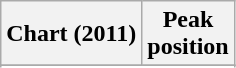<table class="wikitable sortable">
<tr>
<th>Chart (2011)</th>
<th>Peak<br>position</th>
</tr>
<tr>
</tr>
<tr>
</tr>
<tr>
</tr>
<tr>
</tr>
</table>
